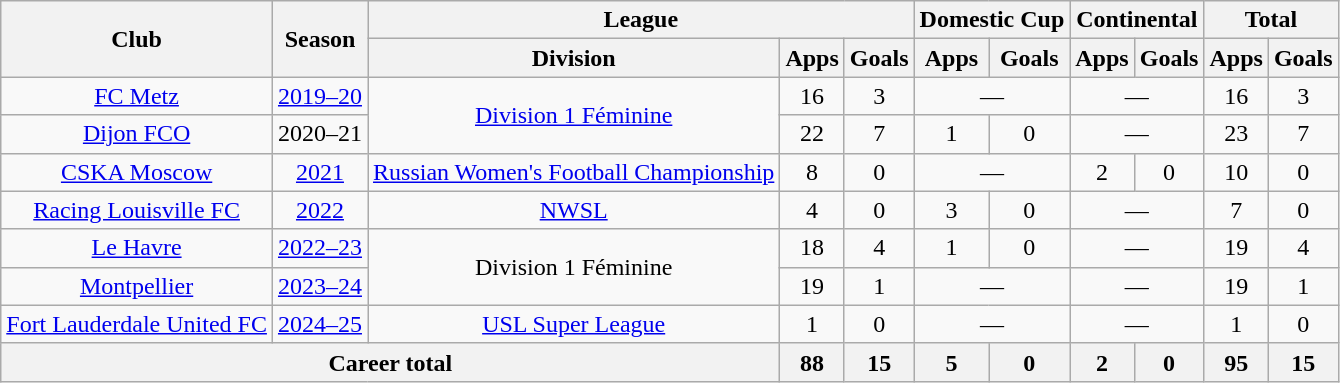<table class=wikitable style="text-align:center;">
<tr>
<th rowspan=2>Club</th>
<th rowspan=2>Season</th>
<th colspan=3>League</th>
<th colspan=2>Domestic Cup</th>
<th colspan=2>Continental</th>
<th colspan=2>Total</th>
</tr>
<tr>
<th>Division</th>
<th>Apps</th>
<th>Goals</th>
<th>Apps</th>
<th>Goals</th>
<th>Apps</th>
<th>Goals</th>
<th>Apps</th>
<th>Goals</th>
</tr>
<tr>
<td><a href='#'>FC Metz</a></td>
<td><a href='#'>2019–20</a></td>
<td rowspan="2"><a href='#'>Division 1 Féminine</a></td>
<td>16</td>
<td>3</td>
<td colspan="2">—</td>
<td colspan="2">—</td>
<td>16</td>
<td>3</td>
</tr>
<tr>
<td><a href='#'>Dijon FCO</a></td>
<td>2020–21</td>
<td>22</td>
<td>7</td>
<td>1</td>
<td>0</td>
<td colspan="2">—</td>
<td>23</td>
<td>7</td>
</tr>
<tr>
<td><a href='#'>CSKA Moscow</a></td>
<td><a href='#'>2021</a></td>
<td><a href='#'>Russian Women's Football Championship</a></td>
<td>8</td>
<td>0</td>
<td colspan="2">—</td>
<td>2</td>
<td>0</td>
<td>10</td>
<td>0</td>
</tr>
<tr>
<td><a href='#'>Racing Louisville FC</a></td>
<td><a href='#'>2022</a></td>
<td><a href='#'>NWSL</a></td>
<td>4</td>
<td>0</td>
<td>3</td>
<td>0</td>
<td colspan="2">—</td>
<td>7</td>
<td>0</td>
</tr>
<tr>
<td><a href='#'>Le Havre</a></td>
<td><a href='#'>2022–23</a></td>
<td rowspan="2">Division 1 Féminine</td>
<td>18</td>
<td>4</td>
<td>1</td>
<td>0</td>
<td colspan="2">—</td>
<td>19</td>
<td>4</td>
</tr>
<tr>
<td><a href='#'>Montpellier</a></td>
<td><a href='#'>2023–24</a></td>
<td>19</td>
<td>1</td>
<td colspan="2">—</td>
<td colspan="2">—</td>
<td>19</td>
<td>1</td>
</tr>
<tr>
<td><a href='#'>Fort Lauderdale United FC</a></td>
<td><a href='#'>2024–25</a></td>
<td><a href='#'>USL Super League</a></td>
<td>1</td>
<td>0</td>
<td colspan="2">—</td>
<td colspan="2">—</td>
<td>1</td>
<td>0</td>
</tr>
<tr>
<th colspan="3">Career total</th>
<th>88</th>
<th>15</th>
<th>5</th>
<th>0</th>
<th>2</th>
<th>0</th>
<th>95</th>
<th>15</th>
</tr>
</table>
